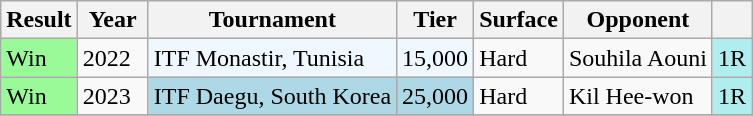<table class="wikitable">
<tr>
<th>Result</th>
<th width=40>Year</th>
<th>Tournament</th>
<th>Tier</th>
<th>Surface</th>
<th>Opponent</th>
<th></th>
</tr>
<tr>
<td bgcolor=98fb98>Win</td>
<td>2022</td>
<td bgcolor=f0f8ff>ITF Monastir, Tunisia</td>
<td bgcolor=f0f8ff>15,000</td>
<td>Hard</td>
<td> Souhila Aouni</td>
<td bgcolor=afeeee>1R</td>
</tr>
<tr>
<td bgcolor=98fb98>Win</td>
<td>2023</td>
<td bgcolor=lightblue>ITF Daegu, South Korea</td>
<td bgcolor=lightblue>25,000</td>
<td>Hard</td>
<td> Kil Hee-won</td>
<td bgcolor=afeeee>1R</td>
</tr>
<tr>
</tr>
</table>
